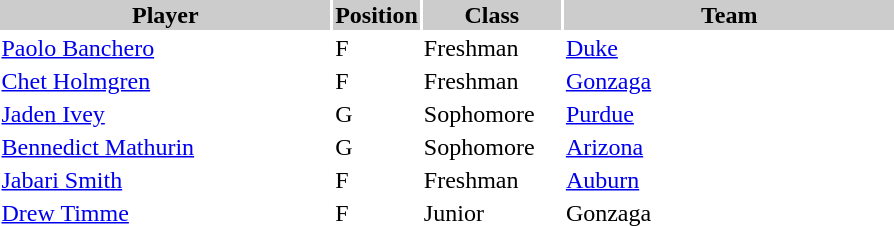<table style="width:600px" "border:'1' 'solid' 'gray' ">
<tr>
<th style="background:#ccc; width:40%;">Player</th>
<th style="background:#ccc; width:4%;">Position</th>
<th style="background:#ccc; width:16%;">Class</th>
<th style="background:#ccc; width:40%;">Team</th>
</tr>
<tr>
<td><a href='#'>Paolo Banchero</a></td>
<td>F</td>
<td>Freshman</td>
<td><a href='#'>Duke</a></td>
</tr>
<tr>
<td><a href='#'>Chet Holmgren</a></td>
<td>F</td>
<td>Freshman</td>
<td><a href='#'>Gonzaga</a></td>
</tr>
<tr>
<td><a href='#'>Jaden Ivey</a></td>
<td>G</td>
<td>Sophomore</td>
<td><a href='#'>Purdue</a></td>
</tr>
<tr>
<td><a href='#'>Bennedict Mathurin</a></td>
<td>G</td>
<td>Sophomore</td>
<td><a href='#'>Arizona</a></td>
</tr>
<tr>
<td><a href='#'>Jabari Smith</a></td>
<td>F</td>
<td>Freshman</td>
<td><a href='#'>Auburn</a></td>
</tr>
<tr>
<td><a href='#'>Drew Timme</a></td>
<td>F</td>
<td>Junior</td>
<td>Gonzaga</td>
</tr>
</table>
